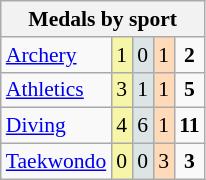<table class="wikitable" style="font-size:90%; text-align:center;">
<tr>
<th colspan="5">Medals by sport</th>
</tr>
<tr>
<td align="left"><a href='#'>Archery</a></td>
<td style="background:#F7F6A8;">1</td>
<td style="background:#DCE5E5;">0</td>
<td style="background:#FFDAB9;">1</td>
<td><strong>2</strong></td>
</tr>
<tr>
<td align="left"><a href='#'>Athletics</a></td>
<td style="background:#F7F6A8;">3</td>
<td style="background:#DCE5E5;">1</td>
<td style="background:#FFDAB9;">1</td>
<td><strong>5</strong></td>
</tr>
<tr>
<td align="left"><a href='#'>Diving</a></td>
<td style="background:#F7F6A8;">4</td>
<td style="background:#DCE5E5;">6</td>
<td style="background:#FFDAB9;">1</td>
<td><strong>11</strong></td>
</tr>
<tr>
<td align="left"><a href='#'>Taekwondo</a></td>
<td style="background:#F7F6A8;">0</td>
<td style="background:#DCE5E5;">0</td>
<td style="background:#FFDAB9;">3</td>
<td><strong>3</strong></td>
</tr>
</table>
